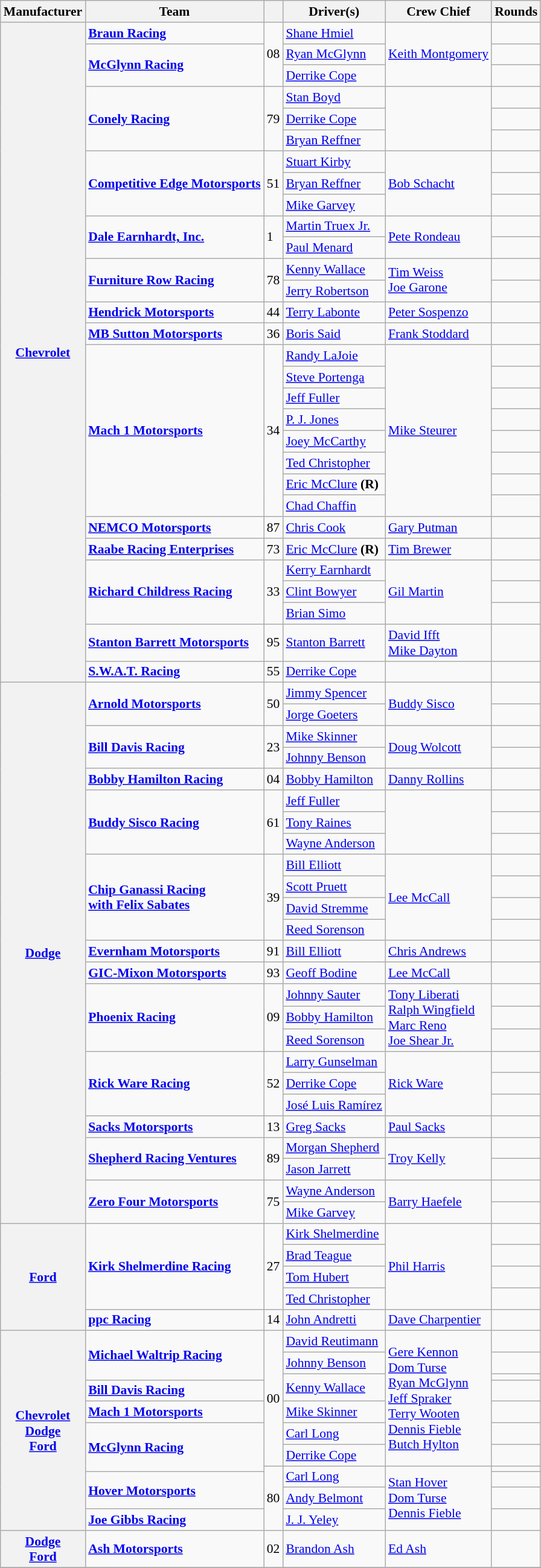<table class="wikitable" style="font-size: 90%;">
<tr>
<th>Manufacturer</th>
<th>Team</th>
<th></th>
<th>Driver(s)</th>
<th>Crew Chief</th>
<th>Rounds</th>
</tr>
<tr>
<th rowspan=30><a href='#'>Chevrolet</a></th>
<td><strong><a href='#'>Braun Racing</a></strong></td>
<td rowspan=3>08</td>
<td><a href='#'>Shane Hmiel</a></td>
<td rowspan=3><a href='#'>Keith Montgomery</a></td>
<td></td>
</tr>
<tr>
<td rowspan=2><strong><a href='#'>McGlynn Racing</a></strong></td>
<td><a href='#'>Ryan McGlynn</a></td>
<td></td>
</tr>
<tr>
<td><a href='#'>Derrike Cope</a></td>
<td></td>
</tr>
<tr>
<td rowspan=3><strong><a href='#'>Conely Racing</a></strong></td>
<td rowspan=3>79</td>
<td><a href='#'>Stan Boyd</a></td>
<td rowspan=3></td>
<td></td>
</tr>
<tr>
<td><a href='#'>Derrike Cope</a></td>
<td></td>
</tr>
<tr>
<td><a href='#'>Bryan Reffner</a></td>
<td></td>
</tr>
<tr>
<td rowspan=3><strong><a href='#'>Competitive Edge Motorsports</a></strong></td>
<td rowspan=3>51</td>
<td><a href='#'>Stuart Kirby</a></td>
<td rowspan=3><a href='#'>Bob Schacht</a></td>
<td></td>
</tr>
<tr>
<td><a href='#'>Bryan Reffner</a></td>
<td></td>
</tr>
<tr>
<td><a href='#'>Mike Garvey</a></td>
<td></td>
</tr>
<tr>
<td rowspan=2><strong><a href='#'>Dale Earnhardt, Inc.</a></strong></td>
<td rowspan=2>1</td>
<td><a href='#'>Martin Truex Jr.</a></td>
<td rowspan=2><a href='#'>Pete Rondeau</a></td>
<td></td>
</tr>
<tr>
<td><a href='#'>Paul Menard</a></td>
<td></td>
</tr>
<tr>
<td rowspan=2><strong><a href='#'>Furniture Row Racing</a></strong></td>
<td rowspan=2>78</td>
<td><a href='#'>Kenny Wallace</a></td>
<td rowspan=2><a href='#'>Tim Weiss</a> <br><a href='#'>Joe Garone</a> </td>
<td></td>
</tr>
<tr>
<td><a href='#'>Jerry Robertson</a></td>
<td></td>
</tr>
<tr>
<td><strong><a href='#'>Hendrick Motorsports</a></strong></td>
<td>44</td>
<td><a href='#'>Terry Labonte</a></td>
<td><a href='#'>Peter Sospenzo</a></td>
<td></td>
</tr>
<tr>
<td><strong><a href='#'>MB Sutton Motorsports</a></strong></td>
<td>36</td>
<td><a href='#'>Boris Said</a></td>
<td><a href='#'>Frank Stoddard</a></td>
<td></td>
</tr>
<tr>
<td rowspan=8><strong><a href='#'>Mach 1 Motorsports</a></strong></td>
<td rowspan=8>34</td>
<td><a href='#'>Randy LaJoie</a></td>
<td rowspan=8><a href='#'>Mike Steurer</a></td>
<td></td>
</tr>
<tr>
<td><a href='#'>Steve Portenga</a></td>
<td></td>
</tr>
<tr>
<td><a href='#'>Jeff Fuller</a></td>
<td></td>
</tr>
<tr>
<td><a href='#'>P. J. Jones</a></td>
<td></td>
</tr>
<tr>
<td><a href='#'>Joey McCarthy</a></td>
<td></td>
</tr>
<tr>
<td><a href='#'>Ted Christopher</a></td>
<td></td>
</tr>
<tr>
<td><a href='#'>Eric McClure</a> <strong>(R)</strong></td>
<td></td>
</tr>
<tr>
<td><a href='#'>Chad Chaffin</a></td>
<td></td>
</tr>
<tr>
<td><strong><a href='#'>NEMCO Motorsports</a></strong></td>
<td>87</td>
<td><a href='#'>Chris Cook</a></td>
<td><a href='#'>Gary Putman</a></td>
<td></td>
</tr>
<tr>
<td><strong><a href='#'>Raabe Racing Enterprises</a></strong></td>
<td>73</td>
<td><a href='#'>Eric McClure</a> <strong>(R)</strong></td>
<td><a href='#'>Tim Brewer</a></td>
<td></td>
</tr>
<tr>
<td rowspan=3><strong><a href='#'>Richard Childress Racing</a></strong></td>
<td rowspan=3>33</td>
<td><a href='#'>Kerry Earnhardt</a></td>
<td rowspan=3><a href='#'>Gil Martin</a></td>
<td></td>
</tr>
<tr>
<td><a href='#'>Clint Bowyer</a></td>
<td></td>
</tr>
<tr>
<td><a href='#'>Brian Simo</a></td>
<td></td>
</tr>
<tr>
<td><strong><a href='#'>Stanton Barrett Motorsports</a></strong></td>
<td>95</td>
<td><a href='#'>Stanton Barrett</a></td>
<td><a href='#'>David Ifft</a> <small></small><br><a href='#'>Mike Dayton</a> <small></small></td>
<td></td>
</tr>
<tr>
<td><strong><a href='#'>S.W.A.T. Racing</a></strong></td>
<td>55</td>
<td><a href='#'>Derrike Cope</a></td>
<td></td>
<td></td>
</tr>
<tr>
<th rowspan=25><a href='#'>Dodge</a></th>
<td rowspan=2><strong><a href='#'>Arnold Motorsports</a></strong></td>
<td rowspan=2>50</td>
<td><a href='#'>Jimmy Spencer</a></td>
<td rowspan=2><a href='#'>Buddy Sisco</a></td>
<td></td>
</tr>
<tr>
<td><a href='#'>Jorge Goeters</a></td>
<td></td>
</tr>
<tr>
<td rowspan=2><strong><a href='#'>Bill Davis Racing</a></strong></td>
<td rowspan=2>23</td>
<td><a href='#'>Mike Skinner</a></td>
<td rowspan=2><a href='#'>Doug Wolcott</a></td>
<td></td>
</tr>
<tr>
<td><a href='#'>Johnny Benson</a></td>
<td></td>
</tr>
<tr>
<td><strong><a href='#'>Bobby Hamilton Racing</a></strong></td>
<td>04</td>
<td><a href='#'>Bobby Hamilton</a></td>
<td><a href='#'>Danny Rollins</a></td>
<td></td>
</tr>
<tr>
<td rowspan=3><strong><a href='#'>Buddy Sisco Racing</a></strong></td>
<td rowspan=3>61</td>
<td><a href='#'>Jeff Fuller</a></td>
<td rowspan=3></td>
<td></td>
</tr>
<tr>
<td><a href='#'>Tony Raines</a></td>
<td></td>
</tr>
<tr>
<td><a href='#'>Wayne Anderson</a></td>
<td></td>
</tr>
<tr>
<td rowspan=4><strong><a href='#'>Chip Ganassi Racing<br>with Felix Sabates</a></strong></td>
<td rowspan=4>39</td>
<td><a href='#'>Bill Elliott</a></td>
<td rowspan=4><a href='#'>Lee McCall</a></td>
<td></td>
</tr>
<tr>
<td><a href='#'>Scott Pruett</a></td>
<td></td>
</tr>
<tr>
<td><a href='#'>David Stremme</a></td>
<td></td>
</tr>
<tr>
<td><a href='#'>Reed Sorenson</a></td>
<td></td>
</tr>
<tr>
<td><strong><a href='#'>Evernham Motorsports</a></strong></td>
<td>91</td>
<td><a href='#'>Bill Elliott</a></td>
<td><a href='#'>Chris Andrews</a></td>
<td></td>
</tr>
<tr>
<td><strong><a href='#'>GIC-Mixon Motorsports</a></strong></td>
<td>93</td>
<td><a href='#'>Geoff Bodine</a></td>
<td><a href='#'>Lee McCall</a></td>
<td></td>
</tr>
<tr>
<td rowspan=3><strong><a href='#'>Phoenix Racing</a></strong></td>
<td rowspan=3>09</td>
<td><a href='#'>Johnny Sauter</a></td>
<td rowspan=3><a href='#'>Tony Liberati</a> <small></small><br><a href='#'>Ralph Wingfield</a> <small></small><br><a href='#'>Marc Reno</a> <small></small><br><a href='#'>Joe Shear Jr.</a> <small></small></td>
<td></td>
</tr>
<tr>
<td><a href='#'>Bobby Hamilton</a></td>
<td></td>
</tr>
<tr>
<td><a href='#'>Reed Sorenson</a></td>
<td></td>
</tr>
<tr>
<td rowspan=3><strong><a href='#'>Rick Ware Racing</a></strong></td>
<td rowspan=3>52</td>
<td><a href='#'>Larry Gunselman</a></td>
<td rowspan=3><a href='#'>Rick Ware</a></td>
<td></td>
</tr>
<tr>
<td><a href='#'>Derrike Cope</a></td>
<td></td>
</tr>
<tr>
<td><a href='#'>José Luis Ramírez</a></td>
<td></td>
</tr>
<tr>
<td><strong><a href='#'>Sacks Motorsports</a></strong></td>
<td>13</td>
<td><a href='#'>Greg Sacks</a></td>
<td><a href='#'>Paul Sacks</a></td>
<td></td>
</tr>
<tr>
<td rowspan=2><strong><a href='#'>Shepherd Racing Ventures</a></strong></td>
<td rowspan=2>89</td>
<td><a href='#'>Morgan Shepherd</a></td>
<td rowspan=2><a href='#'>Troy Kelly</a></td>
<td></td>
</tr>
<tr>
<td><a href='#'>Jason Jarrett</a></td>
<td></td>
</tr>
<tr>
<td rowspan=2><strong><a href='#'>Zero Four Motorsports</a></strong></td>
<td rowspan=2>75</td>
<td><a href='#'>Wayne Anderson</a></td>
<td rowspan=2><a href='#'>Barry Haefele</a></td>
<td></td>
</tr>
<tr>
<td><a href='#'>Mike Garvey</a></td>
<td></td>
</tr>
<tr>
<th rowspan=5><a href='#'>Ford</a></th>
<td rowspan=4><strong><a href='#'>Kirk Shelmerdine Racing</a></strong></td>
<td rowspan=4>27</td>
<td><a href='#'>Kirk Shelmerdine</a></td>
<td rowspan=4><a href='#'>Phil Harris</a></td>
<td></td>
</tr>
<tr>
<td><a href='#'>Brad Teague</a></td>
<td></td>
</tr>
<tr>
<td><a href='#'>Tom Hubert</a></td>
<td></td>
</tr>
<tr>
<td><a href='#'>Ted Christopher</a></td>
<td></td>
</tr>
<tr>
<td><strong><a href='#'>ppc Racing</a></strong></td>
<td>14</td>
<td><a href='#'>John Andretti</a></td>
<td><a href='#'>Dave Charpentier</a></td>
<td></td>
</tr>
<tr>
<th rowspan=11><a href='#'>Chevrolet</a><br><a href='#'>Dodge</a><br><a href='#'>Ford</a></th>
<td rowspan=3><strong><a href='#'>Michael Waltrip Racing</a></strong></td>
<td rowspan=7>00</td>
<td><a href='#'>David Reutimann</a></td>
<td rowspan=7><a href='#'>Gere Kennon</a> <small></small><br><a href='#'>Dom Turse</a> <small></small><br><a href='#'>Ryan McGlynn</a> <small></small><br><a href='#'>Jeff Spraker</a> <small></small><br><a href='#'>Terry Wooten</a> <small></small><br><a href='#'>Dennis Fieble</a> <small></small><br><a href='#'>Butch Hylton</a> <small></small></td>
<td></td>
</tr>
<tr>
<td><a href='#'>Johnny Benson</a></td>
<td></td>
</tr>
<tr>
<td rowspan=2><a href='#'>Kenny Wallace</a></td>
<td></td>
</tr>
<tr>
<td><strong><a href='#'>Bill Davis Racing</a></strong></td>
<td></td>
</tr>
<tr>
<td><strong><a href='#'>Mach 1 Motorsports</a></strong></td>
<td><a href='#'>Mike Skinner</a></td>
<td></td>
</tr>
<tr>
<td rowspan=3><strong><a href='#'>McGlynn Racing</a></strong></td>
<td><a href='#'>Carl Long</a></td>
<td></td>
</tr>
<tr>
<td><a href='#'>Derrike Cope</a></td>
<td></td>
</tr>
<tr>
<td rowspan=4>80</td>
<td rowspan=2><a href='#'>Carl Long</a></td>
<td rowspan=4><a href='#'>Stan Hover</a> <small></small><br><a href='#'>Dom Turse</a> <small></small><br><a href='#'>Dennis Fieble</a> <small></small></td>
<td></td>
</tr>
<tr>
<td rowspan=2><strong><a href='#'>Hover Motorsports</a></strong></td>
<td></td>
</tr>
<tr>
<td><a href='#'>Andy Belmont</a></td>
<td></td>
</tr>
<tr>
<td><strong><a href='#'>Joe Gibbs Racing</a></strong></td>
<td><a href='#'>J. J. Yeley</a></td>
<td></td>
</tr>
<tr>
<th><a href='#'>Dodge</a><br><a href='#'>Ford</a></th>
<td><strong><a href='#'>Ash Motorsports</a></strong></td>
<td>02</td>
<td><a href='#'>Brandon Ash</a></td>
<td><a href='#'>Ed Ash</a></td>
<td></td>
</tr>
<tr>
</tr>
</table>
